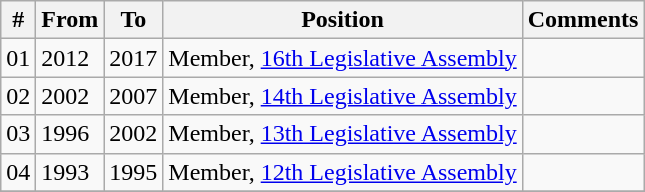<table class="wikitable sortable">
<tr>
<th>#</th>
<th>From</th>
<th>To</th>
<th>Position</th>
<th>Comments</th>
</tr>
<tr>
<td>01</td>
<td>2012</td>
<td>2017</td>
<td>Member, <a href='#'>16th Legislative Assembly</a></td>
<td></td>
</tr>
<tr>
<td>02</td>
<td>2002</td>
<td>2007</td>
<td>Member, <a href='#'>14th Legislative Assembly</a></td>
<td></td>
</tr>
<tr>
<td>03</td>
<td>1996</td>
<td>2002</td>
<td>Member, <a href='#'>13th Legislative Assembly</a></td>
<td></td>
</tr>
<tr>
<td>04</td>
<td>1993</td>
<td>1995</td>
<td>Member, <a href='#'>12th Legislative Assembly</a></td>
<td></td>
</tr>
<tr>
</tr>
</table>
